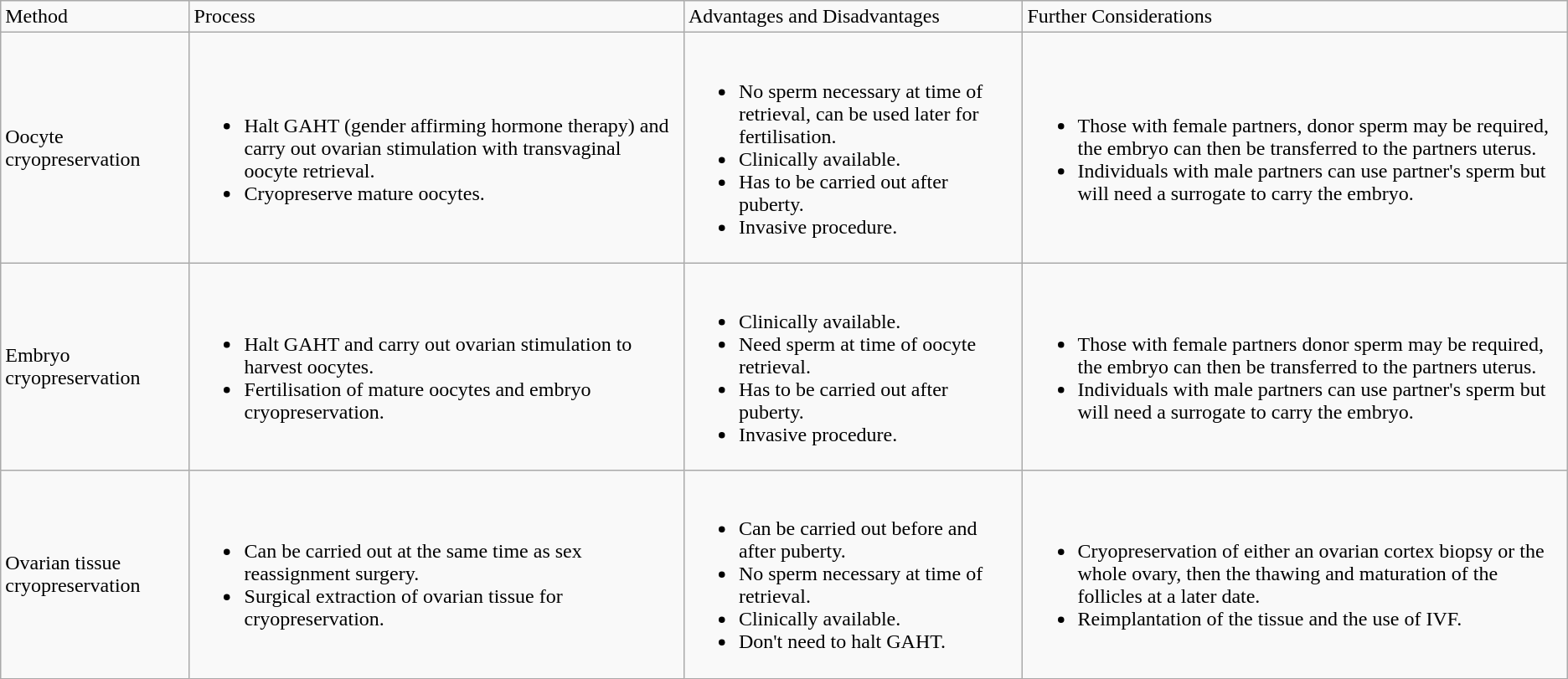<table class="wikitable">
<tr>
<td>Method</td>
<td>Process</td>
<td>Advantages and Disadvantages</td>
<td>Further Considerations</td>
</tr>
<tr>
<td>Oocyte cryopreservation</td>
<td><br><ul><li>Halt GAHT (gender affirming hormone therapy) and carry out ovarian stimulation with transvaginal oocyte retrieval.</li><li>Cryopreserve mature oocytes.</li></ul></td>
<td><br><ul><li>No sperm necessary at time of retrieval, can be used later for fertilisation.</li><li>Clinically available.</li><li>Has to be carried out after puberty.</li><li>Invasive procedure.</li></ul></td>
<td><br><ul><li>Those with female partners, donor sperm may be required, the embryo can then be transferred to the partners uterus.</li><li>Individuals with male partners can use partner's sperm but will need a surrogate to carry the embryo.</li></ul></td>
</tr>
<tr>
<td>Embryo cryopreservation</td>
<td><br><ul><li>Halt GAHT and carry out ovarian stimulation to harvest oocytes.</li><li>Fertilisation of mature oocytes and embryo cryopreservation.</li></ul></td>
<td><br><ul><li>Clinically available.</li><li>Need sperm at time of oocyte retrieval.</li><li>Has to be carried out after puberty.</li><li>Invasive procedure.</li></ul></td>
<td><br><ul><li>Those with female partners donor sperm may be required, the embryo can then be transferred to the partners uterus.</li><li>Individuals with male partners can use partner's sperm but will need a surrogate to carry the embryo.</li></ul></td>
</tr>
<tr>
<td>Ovarian tissue cryopreservation</td>
<td><br><ul><li>Can be carried out at the same time as sex reassignment surgery.</li><li>Surgical extraction of ovarian tissue for cryopreservation.</li></ul></td>
<td><br><ul><li>Can be carried out before and after puberty.</li><li>No sperm necessary at time of retrieval.</li><li>Clinically available.</li><li>Don't need to halt GAHT.</li></ul></td>
<td><br><ul><li>Cryopreservation of either an ovarian cortex biopsy or the whole ovary, then the thawing and maturation of the follicles at a later date.</li><li>Reimplantation of the tissue and the use of IVF.</li></ul></td>
</tr>
</table>
